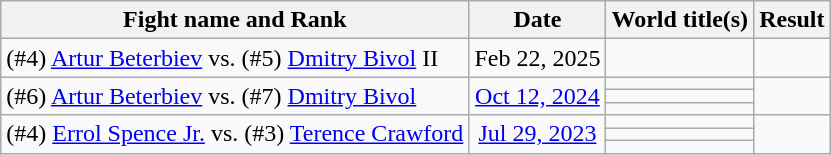<table class="wikitable" style="text-align:center">
<tr>
<th>Fight name and Rank</th>
<th>Date</th>
<th>World title(s)</th>
<th>Result</th>
</tr>
<tr>
<td align=left>(#4) <a href='#'>Artur Beterbiev</a> vs. (#5) <a href='#'>Dmitry Bivol</a> II</td>
<td>Feb 22, 2025</td>
<td align=left></td>
<td align=left></td>
</tr>
<tr>
<td rowspan=3 align=left>(#6) <a href='#'>Artur Beterbiev</a> vs. (#7) <a href='#'>Dmitry Bivol</a></td>
<td rowspan=3><a href='#'>Oct 12, 2024</a></td>
<td align=left></td>
<td rowspan=3 align=left></td>
</tr>
<tr>
<td align=left></td>
</tr>
<tr>
<td align=left></td>
</tr>
<tr>
<td rowspan=3 align=left>(#4) <a href='#'>Errol Spence Jr.</a> vs. (#3) <a href='#'>Terence Crawford</a></td>
<td rowspan=3><a href='#'>Jul 29, 2023</a></td>
<td align=left></td>
<td rowspan=3 align=left></td>
</tr>
<tr>
<td align=left></td>
</tr>
<tr>
<td align=left></td>
</tr>
</table>
